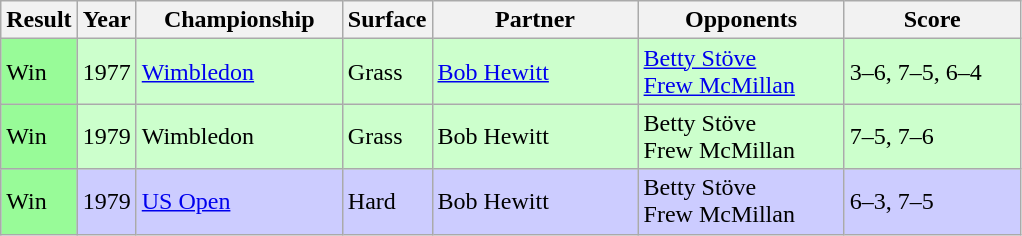<table class="sortable wikitable">
<tr>
<th style="width:40px">Result</th>
<th style="width:30px">Year</th>
<th style="width:130px">Championship</th>
<th style="width:50px">Surface</th>
<th style="width:130px">Partner</th>
<th style="width:130px">Opponents</th>
<th style="width:110px"  class="unsortable">Score</th>
</tr>
<tr style="background:#ccffcc;">
<td style="background:#98fb98;">Win</td>
<td>1977</td>
<td><a href='#'>Wimbledon</a></td>
<td>Grass</td>
<td> <a href='#'>Bob Hewitt</a></td>
<td> <a href='#'>Betty Stöve</a><br> <a href='#'>Frew McMillan</a></td>
<td>3–6, 7–5, 6–4</td>
</tr>
<tr style="background:#ccffcc;">
<td style="background:#98fb98;">Win</td>
<td>1979</td>
<td>Wimbledon</td>
<td>Grass</td>
<td> Bob Hewitt</td>
<td> Betty Stöve<br> Frew McMillan</td>
<td>7–5, 7–6</td>
</tr>
<tr style="background:#ccccff;">
<td style="background:#98fb98;">Win</td>
<td>1979</td>
<td><a href='#'>US Open</a></td>
<td>Hard</td>
<td> Bob Hewitt</td>
<td> Betty Stöve<br> Frew McMillan</td>
<td>6–3, 7–5</td>
</tr>
</table>
